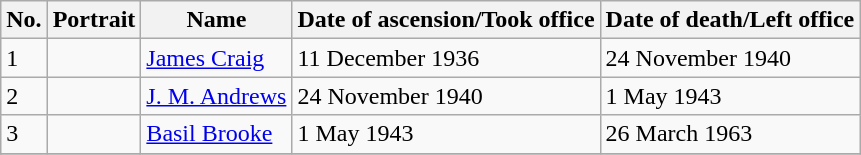<table class="wikitable">
<tr>
<th>No.</th>
<th>Portrait</th>
<th>Name</th>
<th>Date of ascension/Took office</th>
<th>Date of death/Left office</th>
</tr>
<tr>
<td>1</td>
<td></td>
<td><a href='#'>James Craig</a></td>
<td>11 December 1936</td>
<td>24 November 1940</td>
</tr>
<tr>
<td>2</td>
<td></td>
<td><a href='#'>J. M. Andrews</a></td>
<td>24 November 1940</td>
<td>1 May 1943</td>
</tr>
<tr>
<td>3</td>
<td></td>
<td><a href='#'>Basil Brooke</a></td>
<td>1 May 1943</td>
<td>26 March 1963</td>
</tr>
<tr>
</tr>
</table>
